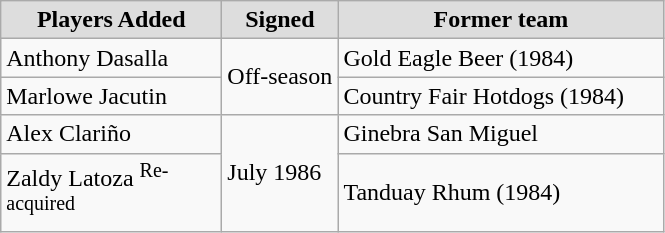<table class="wikitable sortable sortable">
<tr align="center" bgcolor="#dddddd">
<td style="width:140px"><strong>Players Added</strong></td>
<td style="width:70px"><strong>Signed</strong></td>
<td style="width:210px"><strong>Former team</strong></td>
</tr>
<tr>
<td>Anthony Dasalla</td>
<td rowspan="2">Off-season</td>
<td>Gold Eagle Beer (1984)</td>
</tr>
<tr>
<td>Marlowe Jacutin</td>
<td>Country Fair Hotdogs (1984)</td>
</tr>
<tr>
<td>Alex Clariño</td>
<td rowspan="2">July 1986</td>
<td>Ginebra San Miguel</td>
</tr>
<tr>
<td>Zaldy Latoza <sup>Re-acquired</sup></td>
<td>Tanduay Rhum (1984)</td>
</tr>
</table>
